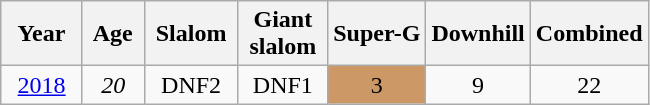<table class=wikitable style="text-align:center">
<tr>
<th>  Year  </th>
<th> Age </th>
<th> Slalom </th>
<th> Giant <br> slalom </th>
<th>Super-G</th>
<th>Downhill</th>
<th>Combined</th>
</tr>
<tr>
<td><a href='#'>2018</a></td>
<td><em>20</em></td>
<td>DNF2</td>
<td>DNF1</td>
<td style="background:#cc9966;">3</td>
<td>9</td>
<td>22</td>
</tr>
</table>
